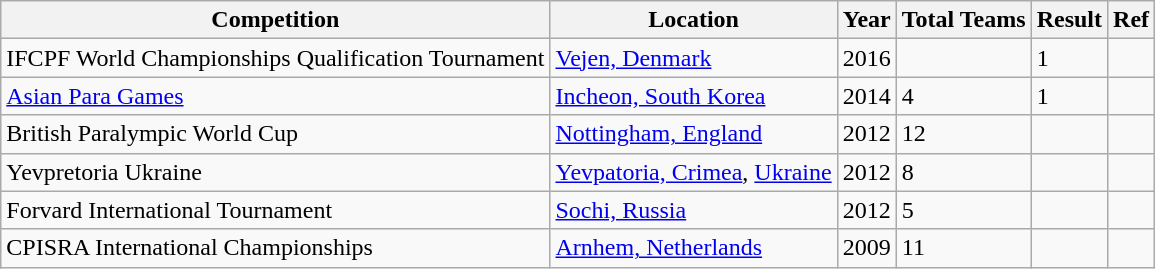<table class="wikitable">
<tr>
<th>Competition</th>
<th>Location</th>
<th>Year</th>
<th>Total Teams</th>
<th>Result</th>
<th>Ref</th>
</tr>
<tr>
<td>IFCPF World Championships Qualification Tournament</td>
<td><a href='#'>Vejen, Denmark</a></td>
<td>2016</td>
<td></td>
<td>1</td>
<td></td>
</tr>
<tr>
<td><a href='#'>Asian Para Games</a></td>
<td><a href='#'>Incheon, South Korea</a></td>
<td>2014</td>
<td>4</td>
<td>1</td>
<td></td>
</tr>
<tr>
<td>British Paralympic World Cup</td>
<td><a href='#'>Nottingham, England</a></td>
<td>2012</td>
<td>12</td>
<td></td>
<td></td>
</tr>
<tr>
<td>Yevpretoria Ukraine</td>
<td><a href='#'>Yevpatoria, Crimea</a>, <a href='#'>Ukraine</a></td>
<td>2012</td>
<td>8</td>
<td></td>
<td></td>
</tr>
<tr>
<td>Forvard International Tournament</td>
<td><a href='#'>Sochi, Russia</a></td>
<td>2012</td>
<td>5</td>
<td></td>
<td></td>
</tr>
<tr>
<td>CPISRA International Championships</td>
<td><a href='#'>Arnhem, Netherlands</a></td>
<td>2009</td>
<td>11</td>
<td></td>
<td></td>
</tr>
</table>
